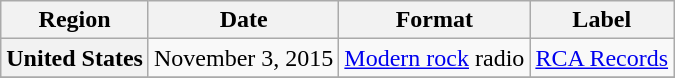<table class="wikitable plainrowheaders">
<tr>
<th>Region</th>
<th>Date</th>
<th>Format</th>
<th>Label</th>
</tr>
<tr>
<th scope="row">United States</th>
<td>November 3, 2015</td>
<td><a href='#'>Modern rock</a> radio</td>
<td><a href='#'>RCA Records</a></td>
</tr>
<tr>
</tr>
</table>
